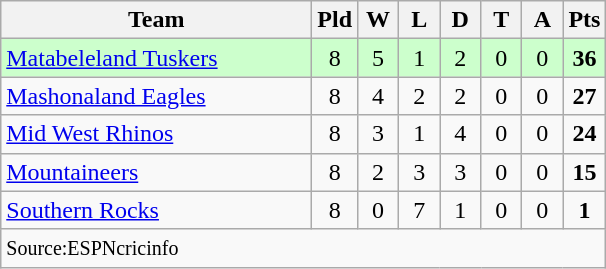<table class="wikitable" style="text-align: center;">
<tr>
<th width=200>Team</th>
<th width=20>Pld</th>
<th width=20>W</th>
<th width=20>L</th>
<th width=20>D</th>
<th width=20>T</th>
<th width=20>A</th>
<th width=20>Pts</th>
</tr>
<tr style="background:#ccffcc;">
<td align=left><a href='#'>Matabeleland Tuskers</a></td>
<td>8</td>
<td>5</td>
<td>1</td>
<td>2</td>
<td>0</td>
<td>0</td>
<td><strong>36</strong></td>
</tr>
<tr>
<td align=left><a href='#'>Mashonaland Eagles</a></td>
<td>8</td>
<td>4</td>
<td>2</td>
<td>2</td>
<td>0</td>
<td>0</td>
<td><strong>27</strong></td>
</tr>
<tr>
<td align=left><a href='#'>Mid West Rhinos</a></td>
<td>8</td>
<td>3</td>
<td>1</td>
<td>4</td>
<td>0</td>
<td>0</td>
<td><strong>24</strong></td>
</tr>
<tr>
<td align=left><a href='#'>Mountaineers</a></td>
<td>8</td>
<td>2</td>
<td>3</td>
<td>3</td>
<td>0</td>
<td>0</td>
<td><strong>15</strong></td>
</tr>
<tr>
<td align=left><a href='#'>Southern Rocks</a></td>
<td>8</td>
<td>0</td>
<td>7</td>
<td>1</td>
<td>0</td>
<td>0</td>
<td><strong>1</strong></td>
</tr>
<tr>
<td align=left colspan="8"><small>Source:ESPNcricinfo</small></td>
</tr>
</table>
